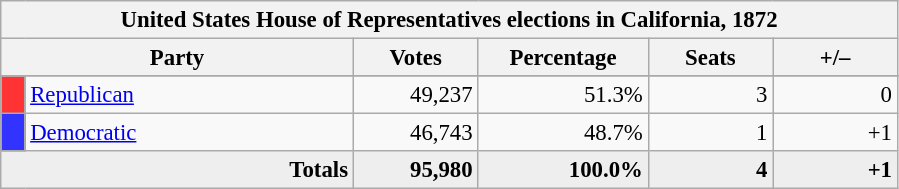<table class="wikitable" style="font-size: 95%;">
<tr>
<th colspan="6">United States House of Representatives elections in California, 1872</th>
</tr>
<tr>
<th colspan=2 style="width: 15em">Party</th>
<th style="width: 5em">Votes</th>
<th style="width: 7em">Percentage</th>
<th style="width: 5em">Seats</th>
<th style="width: 5em">+/–</th>
</tr>
<tr>
</tr>
<tr>
<th style="background-color:#FF3333; width: 3px"></th>
<td style="width: 130px"><a href='#'>Republican</a></td>
<td style="text-align:right;">49,237</td>
<td style="text-align:right;">51.3%</td>
<td style="text-align:right;">3</td>
<td style="text-align:right;">0</td>
</tr>
<tr>
<th style="background-color:#3333FF; width: 3px"></th>
<td style="width: 130px"><a href='#'>Democratic</a></td>
<td style="text-align:right;">46,743</td>
<td style="text-align:right;">48.7%</td>
<td style="text-align:right;">1</td>
<td style="text-align:right;">+1</td>
</tr>
<tr style="background-color:#EEEEEE;">
<td colspan="2" align="right"><strong>Totals</strong></td>
<td style="text-align:right;"><strong>95,980</strong></td>
<td style="text-align:right;"><strong>100.0%</strong></td>
<td style="text-align:right;"><strong>4</strong></td>
<td style="text-align:right;"><strong>+1</strong></td>
</tr>
</table>
